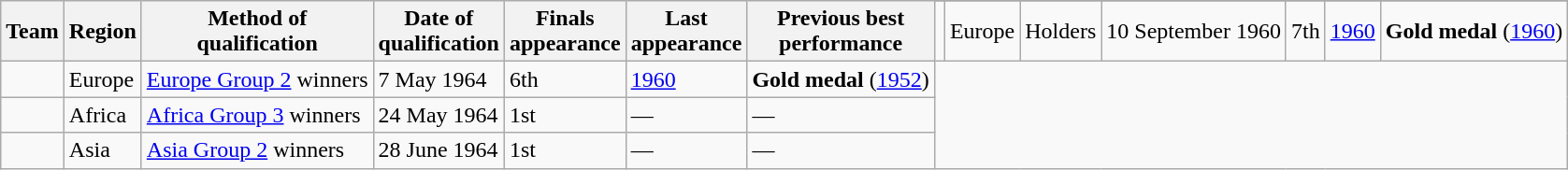<table class="wikitable sortable">
<tr>
<th rowspan=2>Team</th>
<th rowspan=2>Region</th>
<th rowspan=2>Method of<br>qualification</th>
<th rowspan=2>Date of<br>qualification</th>
<th rowspan=2 data-sort-type="number">Finals<br>appearance</th>
<th rowspan=2>Last<br>appearance</th>
<th rowspan=2>Previous best<br>performance</th>
</tr>
<tr>
<td style=white-space:nowrap></td>
<td>Europe</td>
<td>Holders</td>
<td>10 September 1960</td>
<td>7th</td>
<td><a href='#'>1960</a></td>
<td data-sort-value="8"><strong>Gold medal</strong> (<a href='#'>1960</a>)</td>
</tr>
<tr>
<td style=white-space:nowrap></td>
<td>Europe</td>
<td><a href='#'>Europe Group 2</a> winners</td>
<td>7 May 1964</td>
<td>6th</td>
<td><a href='#'>1960</a></td>
<td data-sort-value="8"><strong>Gold medal</strong> (<a href='#'>1952</a>)</td>
</tr>
<tr>
<td style=white-space:nowrap></td>
<td>Africa</td>
<td><a href='#'>Africa Group 3</a> winners</td>
<td>24 May 1964</td>
<td>1st</td>
<td>—</td>
<td data-sort-value="1">—</td>
</tr>
<tr>
<td style=white-space:nowrap><s></s></td>
<td>Asia</td>
<td><a href='#'>Asia Group 2</a> winners</td>
<td>28 June 1964</td>
<td>1st</td>
<td>—</td>
<td data-sort-value="1">—</td>
</tr>
</table>
